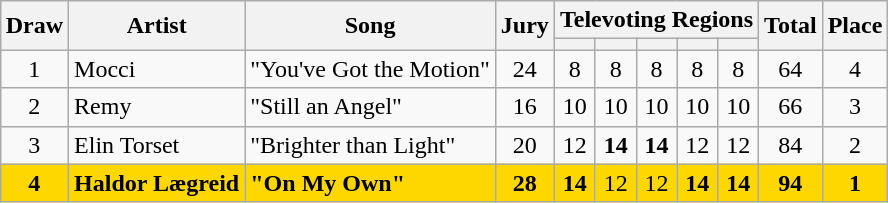<table class="sortable wikitable plainrowheaders" style="margin: 1em auto 1em auto; text-align:center">
<tr>
<th rowspan="2">Draw</th>
<th rowspan="2">Artist</th>
<th rowspan="2">Song</th>
<th rowspan="2">Jury</th>
<th colspan="5" class="unsortable">Televoting Regions</th>
<th rowspan="2">Total</th>
<th rowspan="2">Place</th>
</tr>
<tr>
<th></th>
<th></th>
<th></th>
<th></th>
<th></th>
</tr>
<tr>
<td>1</td>
<td align="left">Mocci</td>
<td align="left">"You've Got the Motion"</td>
<td>24</td>
<td>8</td>
<td>8</td>
<td>8</td>
<td>8</td>
<td>8</td>
<td>64</td>
<td>4</td>
</tr>
<tr>
<td>2</td>
<td align="left">Remy</td>
<td align="left">"Still an Angel"</td>
<td>16</td>
<td>10</td>
<td>10</td>
<td>10</td>
<td>10</td>
<td>10</td>
<td>66</td>
<td>3</td>
</tr>
<tr>
<td>3</td>
<td align="left">Elin Torset</td>
<td align="left">"Brighter than Light"</td>
<td>20</td>
<td>12</td>
<td><strong>14</strong></td>
<td><strong>14</strong></td>
<td>12</td>
<td>12</td>
<td>84</td>
<td>2</td>
</tr>
<tr style="background:gold;">
<td><strong>4</strong></td>
<td align="left"><strong>Haldor Lægreid</strong></td>
<td align="left"><strong>"On My Own"</strong></td>
<td><strong>28</strong></td>
<td><strong>14</strong></td>
<td>12</td>
<td>12</td>
<td><strong>14</strong></td>
<td><strong>14</strong></td>
<td><strong>94</strong></td>
<td><strong>1</strong></td>
</tr>
</table>
